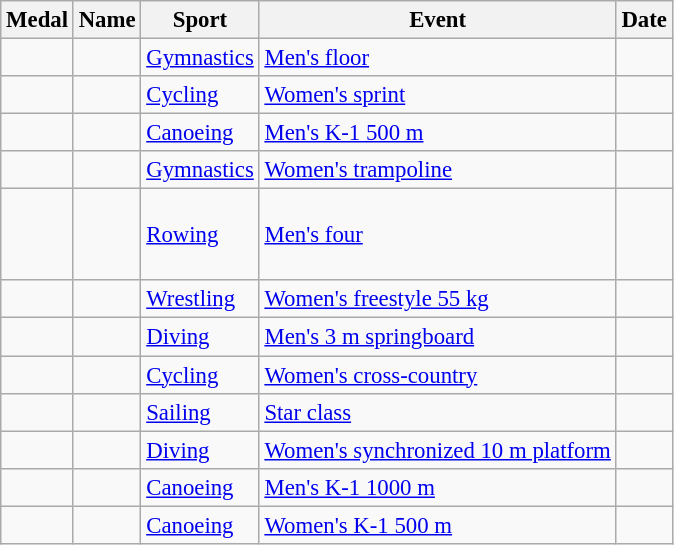<table class="wikitable sortable" style="font-size:95%">
<tr>
<th>Medal</th>
<th>Name</th>
<th>Sport</th>
<th>Event</th>
<th>Date</th>
</tr>
<tr>
<td></td>
<td></td>
<td><a href='#'>Gymnastics</a></td>
<td><a href='#'>Men's floor</a></td>
<td></td>
</tr>
<tr>
<td></td>
<td></td>
<td><a href='#'>Cycling</a></td>
<td><a href='#'>Women's sprint</a></td>
<td></td>
</tr>
<tr>
<td></td>
<td></td>
<td><a href='#'>Canoeing</a></td>
<td><a href='#'>Men's K-1 500 m</a></td>
<td></td>
</tr>
<tr>
<td></td>
<td></td>
<td><a href='#'>Gymnastics</a></td>
<td><a href='#'>Women's trampoline</a></td>
<td></td>
</tr>
<tr>
<td></td>
<td><br><br><br></td>
<td><a href='#'>Rowing</a></td>
<td><a href='#'>Men's four</a></td>
<td></td>
</tr>
<tr>
<td></td>
<td></td>
<td><a href='#'>Wrestling</a></td>
<td><a href='#'>Women's freestyle 55 kg</a></td>
<td></td>
</tr>
<tr>
<td></td>
<td></td>
<td><a href='#'>Diving</a></td>
<td><a href='#'>Men's 3 m springboard</a></td>
<td></td>
</tr>
<tr>
<td></td>
<td></td>
<td><a href='#'>Cycling</a></td>
<td><a href='#'>Women's cross-country</a></td>
<td></td>
</tr>
<tr>
<td></td>
<td><br></td>
<td><a href='#'>Sailing</a></td>
<td><a href='#'>Star class</a></td>
<td></td>
</tr>
<tr>
<td></td>
<td> <br></td>
<td><a href='#'>Diving</a></td>
<td><a href='#'>Women's synchronized 10 m platform</a></td>
<td></td>
</tr>
<tr>
<td></td>
<td></td>
<td><a href='#'>Canoeing</a></td>
<td><a href='#'>Men's K-1 1000 m</a></td>
<td></td>
</tr>
<tr>
<td></td>
<td></td>
<td><a href='#'>Canoeing</a></td>
<td><a href='#'>Women's K-1 500 m</a></td>
<td></td>
</tr>
</table>
